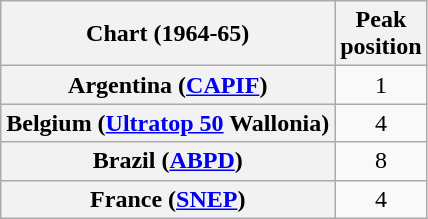<table class="wikitable sortable plainrowheaders">
<tr>
<th>Chart (1964-65)</th>
<th>Peak<br>position</th>
</tr>
<tr>
<th scope="row">Argentina (<a href='#'>CAPIF</a>)</th>
<td style="text-align:center;">1</td>
</tr>
<tr>
<th scope="row">Belgium (<a href='#'>Ultratop 50</a> Wallonia)</th>
<td style="text-align:center;">4</td>
</tr>
<tr>
<th scope="row">Brazil (<a href='#'>ABPD</a>)</th>
<td style="text-align:center;">8</td>
</tr>
<tr>
<th scope="row">France (<a href='#'>SNEP</a>)</th>
<td style="text-align:center;">4</td>
</tr>
</table>
